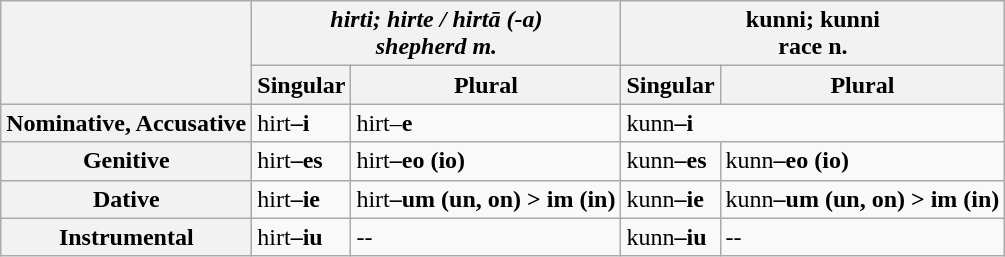<table class="wikitable">
<tr>
<th rowspan="2"></th>
<th colspan="2"><strong><em>hirti; hirte / hirtā (-a)<em><br> shepherd m.<strong></th>
<th colspan="2"></em></strong>kunni; kunni</em><br> race n.</strong></th>
</tr>
<tr>
<th><strong>Singular</strong></th>
<th><strong>Plural</strong></th>
<th><strong>Singular</strong></th>
<th><strong>Plural</strong></th>
</tr>
<tr>
<th><strong>Nominative, Accusative</strong></th>
<td>hirt<strong>–i</strong></td>
<td>hirt–<strong>e</strong></td>
<td colspan="2">kunn<strong>–i</strong></td>
</tr>
<tr>
<th><strong>Genitive</strong></th>
<td>hirt<strong>–es</strong></td>
<td>hirt<strong>–eo (io)</strong></td>
<td>kunn<strong>–es</strong></td>
<td>kunn<strong>–eo (io)</strong></td>
</tr>
<tr>
<th><strong>Dative</strong></th>
<td>hirt<strong>–ie</strong></td>
<td>hirt<strong>–um (un, on) > im (in)</strong></td>
<td>kunn<strong>–ie</strong></td>
<td>kunn<strong>–um (un, on) > im (in)</strong></td>
</tr>
<tr>
<th><strong>Instrumental</strong></th>
<td>hirt<strong>–iu</strong></td>
<td>--</td>
<td>kunn<strong>–iu</strong></td>
<td>--</td>
</tr>
</table>
